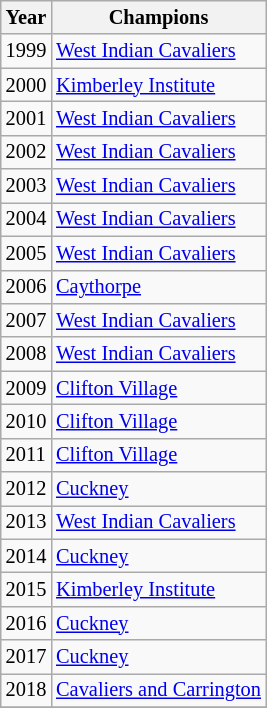<table class="wikitable" style="font-size:85%">
<tr>
<th>Year</th>
<th>Champions</th>
</tr>
<tr>
<td>1999</td>
<td><a href='#'>West Indian Cavaliers</a></td>
</tr>
<tr>
<td>2000</td>
<td><a href='#'>Kimberley Institute</a></td>
</tr>
<tr>
<td>2001</td>
<td><a href='#'>West Indian Cavaliers</a></td>
</tr>
<tr>
<td>2002</td>
<td><a href='#'>West Indian Cavaliers</a></td>
</tr>
<tr>
<td>2003</td>
<td><a href='#'>West Indian Cavaliers</a></td>
</tr>
<tr>
<td>2004</td>
<td><a href='#'>West Indian Cavaliers</a></td>
</tr>
<tr>
<td>2005</td>
<td><a href='#'>West Indian Cavaliers</a></td>
</tr>
<tr>
<td>2006</td>
<td><a href='#'>Caythorpe</a></td>
</tr>
<tr>
<td>2007</td>
<td><a href='#'>West Indian Cavaliers</a></td>
</tr>
<tr>
<td>2008</td>
<td><a href='#'>West Indian Cavaliers</a></td>
</tr>
<tr>
<td>2009</td>
<td><a href='#'>Clifton Village</a></td>
</tr>
<tr>
<td>2010</td>
<td><a href='#'>Clifton Village</a></td>
</tr>
<tr>
<td>2011</td>
<td><a href='#'>Clifton Village</a></td>
</tr>
<tr>
<td>2012</td>
<td><a href='#'>Cuckney</a></td>
</tr>
<tr>
<td>2013</td>
<td><a href='#'>West Indian Cavaliers</a></td>
</tr>
<tr>
<td>2014</td>
<td><a href='#'>Cuckney</a></td>
</tr>
<tr>
<td>2015</td>
<td><a href='#'>Kimberley Institute</a></td>
</tr>
<tr>
<td>2016</td>
<td><a href='#'>Cuckney</a></td>
</tr>
<tr>
<td>2017</td>
<td><a href='#'>Cuckney</a></td>
</tr>
<tr>
<td>2018</td>
<td><a href='#'>Cavaliers and Carrington</a></td>
</tr>
<tr>
</tr>
</table>
